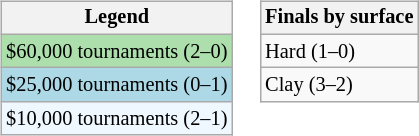<table>
<tr valign=top>
<td><br><table class=wikitable style=font-size:85%;>
<tr>
<th>Legend</th>
</tr>
<tr style="background:#addfad;">
<td>$60,000 tournaments (2–0)</td>
</tr>
<tr style="background:lightblue;">
<td>$25,000 tournaments (0–1)</td>
</tr>
<tr style="background:#f0f8ff;">
<td>$10,000 tournaments (2–1)</td>
</tr>
</table>
</td>
<td><br><table class=wikitable style=font-size:85%;>
<tr>
<th>Finals by surface</th>
</tr>
<tr>
<td>Hard (1–0)</td>
</tr>
<tr>
<td>Clay (3–2)</td>
</tr>
</table>
</td>
</tr>
</table>
